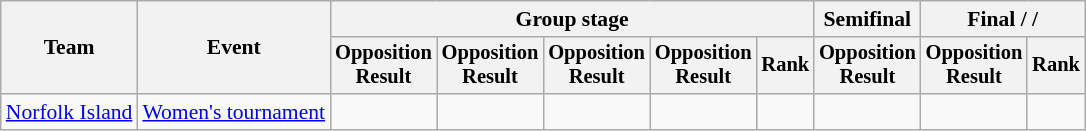<table class=wikitable style=font-size:90%>
<tr>
<th rowspan=2>Team</th>
<th rowspan=2>Event</th>
<th colspan=5>Group stage</th>
<th>Semifinal</th>
<th colspan=2>Final /  / </th>
</tr>
<tr style=font-size:95%>
<th>Opposition<br>Result</th>
<th>Opposition<br>Result</th>
<th>Opposition<br>Result</th>
<th>Opposition<br>Result</th>
<th>Rank</th>
<th>Opposition<br>Result</th>
<th>Opposition<br>Result</th>
<th>Rank</th>
</tr>
<tr align=center>
<td align=left><a href='#'>Norfolk Island</a></td>
<td align=left><a href='#'>Women's tournament</a></td>
<td><br></td>
<td><br></td>
<td><br></td>
<td></td>
<td></td>
<td></td>
<td></td>
<td></td>
</tr>
</table>
